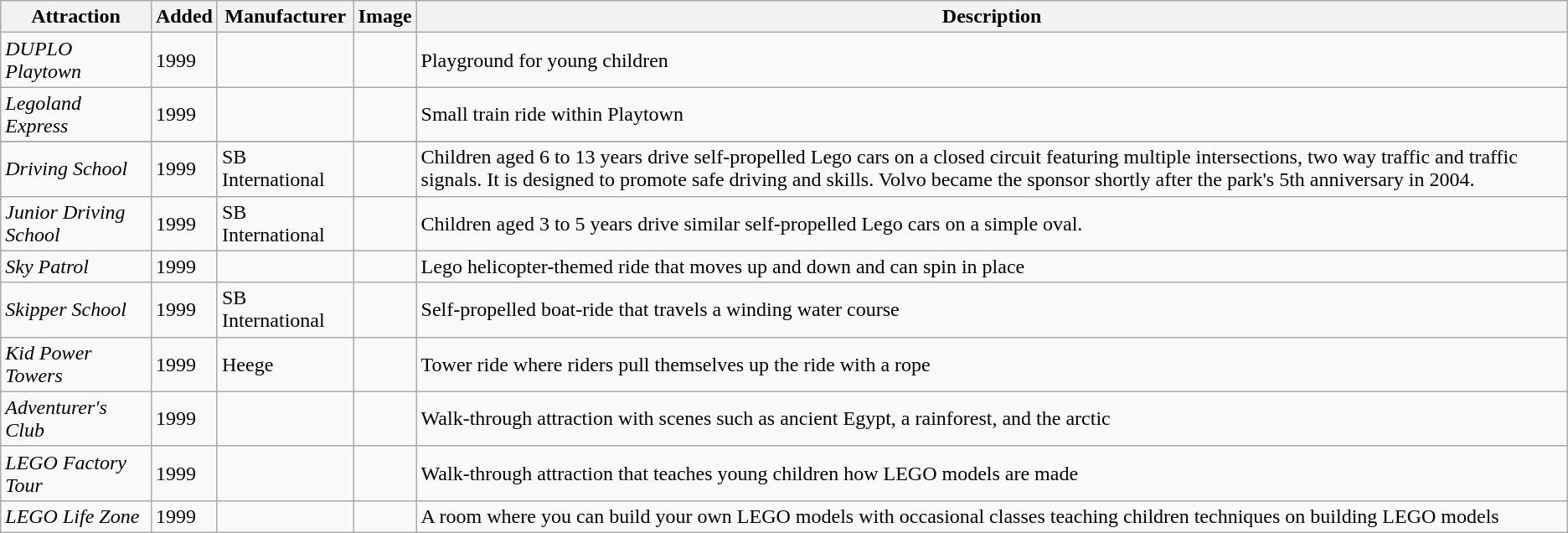<table class="wikitable sortable">
<tr>
<th scope="col">Attraction</th>
<th scope="col">Added</th>
<th scope="col">Manufacturer</th>
<th scope="col" class="unsortable">Image</th>
<th scope="col" class="unsortable">Description</th>
</tr>
<tr>
<td><em>DUPLO Playtown</em></td>
<td>1999</td>
<td></td>
<td></td>
<td>Playground for young children</td>
</tr>
<tr>
<td><em>Legoland Express</em></td>
<td>1999</td>
<td></td>
<td></td>
<td>Small train ride within Playtown</td>
</tr>
<tr>
</tr>
<tr>
<td><em>Driving School</em></td>
<td>1999</td>
<td>SB International</td>
<td></td>
<td>Children aged 6 to 13 years drive self-propelled Lego cars on a closed circuit featuring multiple intersections, two way traffic and traffic signals. It is designed to promote safe driving and skills. Volvo became the sponsor shortly after the park's 5th anniversary in 2004.</td>
</tr>
<tr>
<td><em>Junior Driving School</em></td>
<td>1999</td>
<td>SB International</td>
<td></td>
<td>Children aged 3 to 5 years drive similar self-propelled Lego cars on a simple oval.</td>
</tr>
<tr>
<td><em>Sky Patrol</em></td>
<td>1999</td>
<td></td>
<td></td>
<td>Lego helicopter-themed ride that moves up and down and can spin in place</td>
</tr>
<tr>
<td><em>Skipper School</em></td>
<td>1999</td>
<td>SB International</td>
<td></td>
<td>Self-propelled boat-ride that travels a winding water course</td>
</tr>
<tr>
<td><em>Kid Power Towers</em></td>
<td>1999</td>
<td>Heege</td>
<td></td>
<td>Tower ride where riders pull themselves up the ride with a rope</td>
</tr>
<tr>
<td><em>Adventurer's Club</em></td>
<td>1999</td>
<td></td>
<td style="text-align:center;"></td>
<td>Walk-through attraction with scenes such as ancient Egypt, a rainforest, and the arctic</td>
</tr>
<tr>
<td><em>LEGO Factory Tour</em></td>
<td>1999</td>
<td></td>
<td></td>
<td>Walk-through attraction that teaches young children how LEGO models are made</td>
</tr>
<tr>
<td><em>LEGO Life Zone</em></td>
<td>1999</td>
<td></td>
<td></td>
<td>A room where you can build your own LEGO models with occasional classes teaching children techniques on building LEGO models</td>
</tr>
</table>
